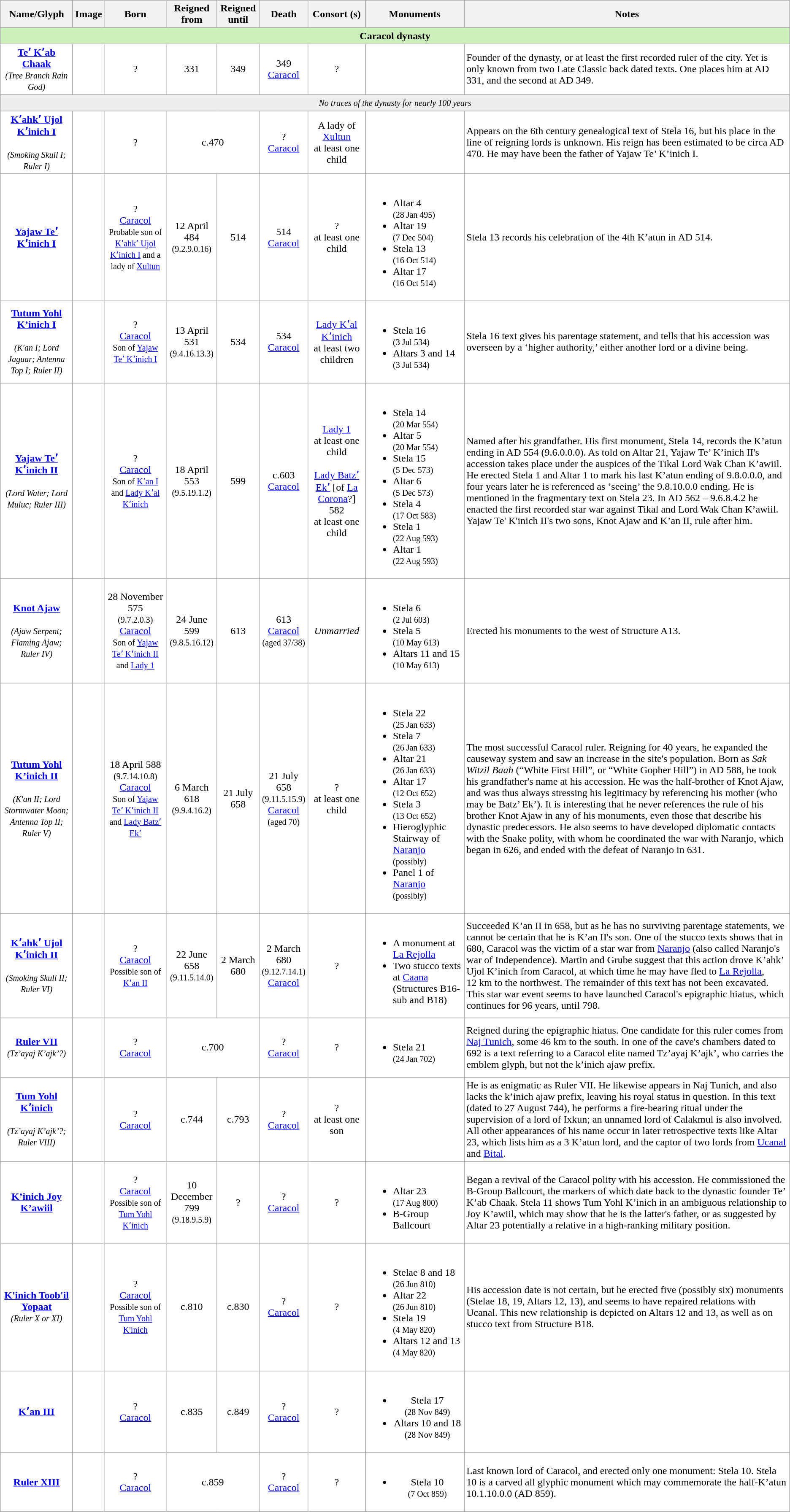<table class="wikitable">
<tr>
<th>Name/Glyph</th>
<th>Image</th>
<th>Born</th>
<th>Reigned from</th>
<th>Reigned until</th>
<th>Death</th>
<th>Consort (s)</th>
<th>Monuments</th>
<th>Notes</th>
</tr>
<tr bgcolor=#ceb>
<td align="center" colspan="9"><strong>Caracol dynasty</strong></td>
</tr>
<tr bgcolor=#fff>
<td align="center"><strong><a href='#'>Teʼ Kʼab Chaak</a></strong><br><small><em>(Tree Branch Rain God)</em></small></td>
<td align="center"></td>
<td align="center">?</td>
<td align="center">331</td>
<td align="center">349</td>
<td align="center">349<br><a href='#'>Caracol</a></td>
<td align="center">?</td>
<td></td>
<td>Founder of the dynasty, or at least the first recorded ruler of the city. Yet is only known from two Late Classic back dated texts. One places him at AD 331, and the second at AD 349.</td>
</tr>
<tr bgcolor=#eee>
<td colspan="9" align="center"><small><em>No traces of the dynasty for nearly 100 years</em></small></td>
</tr>
<tr bgcolor=#fff>
<td align="center"><strong><a href='#'>Kʼahkʼ Ujol Kʼinich I</a></strong><br><br><small><em>(Smoking Skull I; Ruler I)</em></small></td>
<td align="center"></td>
<td align="center">?</td>
<td align="center" colspan="2">c.470</td>
<td align="center">?<br><a href='#'>Caracol</a></td>
<td align="center">A lady of <a href='#'>Xultun</a><br>at least one child</td>
<td></td>
<td>Appears on the 6th century genealogical text of Stela 16, but his place in the line of reigning lords is unknown. His reign has been estimated to be circa AD 470. He may have been the father of Yajaw Te’ K’inich I.</td>
</tr>
<tr bgcolor=#fff>
<td align="center"><strong><a href='#'>Yajaw Teʼ Kʼinich I</a></strong></td>
<td align="center"></td>
<td align="center">?<br><a href='#'>Caracol</a><br><small>Probable son of <a href='#'>Kʼahkʼ Ujol Kʼinich I</a> and a lady of <a href='#'>Xultun</a></small></td>
<td align="center">12 April 484<br><small>(9.2.9.0.16)</small></td>
<td align="center">514</td>
<td align="center">514<br><a href='#'>Caracol</a></td>
<td align="center">?<br>at least one child</td>
<td><br><ul><li>Altar 4<br><small>(28 Jan 495)</small></li><li>Altar 19<br><small>(7 Dec 504)</small></li><li>Stela 13<br><small>(16 Oct 514)</small></li><li>Altar 17<br><small>(16 Oct 514)</small></li></ul></td>
<td>Stela 13 records his celebration of the 4th K’atun in AD 514.</td>
</tr>
<tr bgcolor=#fff>
<td align="center"><strong><a href='#'>Tutum Yohl K’inich I</a></strong><br><br><small><em>(K'an I; Lord Jaguar; Antenna Top I; Ruler II)</em></small></td>
<td align="center"></td>
<td align="center">?<br><a href='#'>Caracol</a><br><small>Son of <a href='#'>Yajaw Teʼ Kʼinich I</a></small></td>
<td align="center">13 April 531<br><small>(9.4.16.13.3)</small></td>
<td align="center">534</td>
<td align="center">534<br><a href='#'>Caracol</a></td>
<td align="center"><a href='#'>Lady Kʼal Kʼinich</a><br>at least two children</td>
<td><br><ul><li>Stela 16<br><small>(3 Jul 534)</small></li><li>Altars 3 and 14<br><small>(3 Jul 534)</small></li></ul></td>
<td>Stela 16 text gives his parentage statement, and tells that his accession was overseen by a ‘higher authority,’ either another lord or a divine being.</td>
</tr>
<tr bgcolor=#fff>
<td align="center"><strong><a href='#'>Yajaw Teʼ Kʼinich II</a></strong><br><br><small><em>(Lord Water; Lord Muluc; Ruler III)</em></small></td>
<td align="center"></td>
<td align="center">?<br><a href='#'>Caracol</a><br><small>Son of <a href='#'>Kʼan I</a> and <a href='#'>Lady Kʼal Kʼinich</a></small></td>
<td align="center">18 April 553<br><small>(9.5.19.1.2)</small></td>
<td align="center">599</td>
<td align="center">c.603<br><a href='#'>Caracol</a></td>
<td align="center"><a href='#'>Lady 1</a><br>at least one child<br><br><a href='#'>Lady Batzʼ Ekʼ</a> [of <a href='#'>La Corona</a>?]<br>582<br>at least one child</td>
<td><br><ul><li>Stela 14<br><small>(20 Mar 554)</small></li><li>Altar 5<br><small>(20 Mar 554)</small></li><li>Stela 15<br><small>(5 Dec 573)</small></li><li>Altar 6<br><small>(5 Dec 573)</small></li><li>Stela 4<br><small>(17 Oct 583)</small></li><li>Stela 1<br><small>(22 Aug 593)</small></li><li>Altar 1<br><small>(22 Aug 593)</small></li></ul></td>
<td>Named after his grandfather. His first monument, Stela 14, records the K’atun ending in AD 554 (9.6.0.0.0). As told on Altar 21, Yajaw Te’ K’inich II's accession takes place under the auspices of the Tikal Lord Wak Chan K’awiil. He erected Stela 1 and Altar 1 to mark his last K’atun ending of 9.8.0.0.0, and four years later he is referenced as ‘seeing’ the 9.8.10.0.0 ending. He is mentioned in the fragmentary text on Stela 23. In AD 562 – 9.6.8.4.2 he enacted the first recorded star war against Tikal and Lord Wak Chan K’awiil. Yajaw Te' K'inich II's two sons, Knot Ajaw and K’an II, rule after him.</td>
</tr>
<tr bgcolor=#fff>
<td align="center"><strong><a href='#'>Knot Ajaw</a></strong><br><br><small><em>(Ajaw Serpent; Flaming Ajaw; Ruler IV)</em></small></td>
<td align="center"></td>
<td align="center">28 November 575<br><small>(9.7.2.0.3)</small><br><a href='#'>Caracol</a><br><small>Son of <a href='#'>Yajaw Teʼ Kʼinich II</a> and <a href='#'>Lady 1</a></small></td>
<td align="center">24 June 599<br><small>(9.8.5.16.12)</small></td>
<td align="center">613</td>
<td align="center">613<br><a href='#'>Caracol</a><br><small>(aged 37/38)</small></td>
<td align="center"><em>Unmarried</em></td>
<td><br><ul><li>Stela 6<br><small>(2 Jul 603)</small></li><li>Stela 5<br><small>(10 May 613)</small></li><li>Altars 11 and 15<br><small>(10 May 613)</small></li></ul></td>
<td>Erected his monuments to the west of Structure A13.</td>
</tr>
<tr bgcolor=#fff>
<td align="center"><strong><a href='#'>Tutum Yohl K’inich II</a></strong><br><br><small><em>(K'an II; Lord Stormwater Moon; Antenna Top II; Ruler V)</em></small></td>
<td align="center"></td>
<td align="center">18 April 588<br><small>(9.7.14.10.8)</small><br><a href='#'>Caracol</a><br><small>Son of <a href='#'>Yajaw Teʼ Kʼinich II</a> and <a href='#'>Lady Batzʼ Ekʼ</a></small></td>
<td align="center">6 March 618<br><small>(9.9.4.16.2)</small></td>
<td align="center">21 July 658</td>
<td align="center">21 July 658<br><small>(9.11.5.15.9)</small><br><a href='#'>Caracol</a><br><small>(aged 70)</small></td>
<td align="center">?<br>at least one child</td>
<td><br><ul><li>Stela 22<br><small>(25 Jan 633)</small></li><li>Stela 7<br><small>(26 Jan 633)</small></li><li>Altar 21<br><small>(26 Jan 633)</small></li><li>Altar 17<br><small>(12 Oct 652)</small></li><li>Stela 3<br><small>(13 Oct 652)</small></li><li>Hieroglyphic Stairway of <a href='#'>Naranjo</a><br><small>(possibly)</small></li><li>Panel 1 of <a href='#'>Naranjo</a><br><small>(possibly)</small></li></ul></td>
<td>The most successful Caracol ruler. Reigning for 40 years, he expanded the causeway system and saw an increase in the site's population. Born as <em>Sak Witzil Baah</em> (“White First Hill”, or “White Gopher Hill”) in AD 588, he took his grandfather's name at his accession. He was the half-brother of Knot Ajaw, and was thus always stressing his legitimacy by referencing his mother (who may be Batz’ Ek’). It is interesting that he never references the rule of his brother Knot Ajaw in any of his monuments, even those that describe his dynastic predecessors. He also seems to have developed diplomatic contacts with the Snake polity, with whom he coordinated the war with Naranjo, which began in 626, and ended with the defeat of Naranjo in 631.</td>
</tr>
<tr bgcolor=#fff>
<td align="center"><strong><a href='#'>Kʼahkʼ Ujol Kʼinich II</a></strong><br><br><small><em>(Smoking Skull II; Ruler VI)</em></small></td>
<td align="center"></td>
<td align="center">?<br><a href='#'>Caracol</a><br><small>Possible son of <a href='#'>Kʼan II</a></small></td>
<td align="center">22 June 658<br><small>(9.11.5.14.0)</small></td>
<td align="center">2 March 680</td>
<td align="center">2 March 680<br><small>(9.12.7.14.1)</small><br><a href='#'>Caracol</a></td>
<td align="center">?</td>
<td><br><ul><li>A monument at <a href='#'>La Rejolla</a></li><li>Two stucco texts at <a href='#'>Caana</a> (Structures B16-sub and B18)</li></ul></td>
<td>Succeeded K’an II in 658, but as he has no surviving parentage statements, we cannot be certain that he is K’an II's son.  One of the stucco texts shows that in 680, Caracol was the victim of a star war from <a href='#'>Naranjo</a> (also called Naranjo's war of Independence). Martin and Grube suggest that this action drove K’ahk’ Ujol K’inich from Caracol, at which time he may have fled to <a href='#'>La Rejolla</a>, 12 km to the northwest. The remainder of this text has not been excavated. This star war event seems to have launched Caracol's epigraphic hiatus, which continues for 96 years, until 798.</td>
</tr>
<tr bgcolor=#fff>
<td align="center"><strong><a href='#'>Ruler VII</a></strong><br><small><em>(Tz’ayaj K’ajk’?)</em></small></td>
<td align="center"></td>
<td align="center">?<br><a href='#'>Caracol</a></td>
<td align="center" colspan="2">c.700</td>
<td align="center">?<br><a href='#'>Caracol</a></td>
<td align="center">?</td>
<td><br><ul><li>Stela 21 <br><small>(24 Jan 702)</small></li></ul></td>
<td>Reigned during the epigraphic hiatus. One candidate for this ruler comes from <a href='#'>Naj Tunich</a>, some 46 km to the south. In one of the cave's chambers dated to 692 is a text referring to a Caracol elite named Tz’ayaj K’ajk’, who carries the emblem glyph, but not the k’inich ajaw prefix.</td>
</tr>
<tr bgcolor=#fff>
<td align="center"><strong><a href='#'>Tum Yohl Kʼinich</a></strong><br><br><small><em>(Tz’ayaj K’ajk’?; Ruler VIII)</em></small></td>
<td align="center"></td>
<td align="center">?<br><a href='#'>Caracol</a></td>
<td align="center">c.744</td>
<td align="center">c.793</td>
<td align="center">?<br><a href='#'>Caracol</a></td>
<td align="center">?<br>at least one son</td>
<td></td>
<td>He is as enigmatic as Ruler VII. He likewise appears in Naj Tunich, and also lacks the k’inich ajaw prefix, leaving his royal status in question. In this text (dated to 27 August 744), he performs a fire-bearing ritual under the supervision of a lord of Ixkun; an unnamed lord of Calakmul is also involved. All other appearances of his name occur in later retrospective texts like Altar 23, which lists him as a 3 K’atun lord, and the captor of two lords from <a href='#'>Ucanal</a> and <a href='#'>Bital</a>.</td>
</tr>
<tr bgcolor=#fff>
<td align="center"><strong><a href='#'>K’inich Joy K’awiil</a></strong></td>
<td align="center"></td>
<td align="center">?<br><a href='#'>Caracol</a><br><small>Possible son of <a href='#'>Tum Yohl Kʼinich</a></small></td>
<td align="center">10 December 799<br><small>(9.18.9.5.9)</small></td>
<td align="center">?</td>
<td align="center">?<br><a href='#'>Caracol</a></td>
<td align="center">?</td>
<td><br><ul><li>Altar 23<br><small>(17 Aug 800)</small></li><li>B-Group Ballcourt</li></ul></td>
<td>Began a revival of the Caracol polity with his accession. He commissioned the B-Group Ballcourt, the markers of which date back to the dynastic founder Te’ K’ab Chaak. Stela 11 shows Tum Yohl K’inich in an ambiguous relationship to Joy K’awiil, which may show that he is the latter's father, or as suggested by Altar 23 potentially a relative in a high-ranking military position.</td>
</tr>
<tr bgcolor=#fff>
<td align="center"><strong><a href='#'>K'inich Toob'il Yopaat</a></strong><br><small><em>(Ruler X or XI)</em></small></td>
<td align="center"></td>
<td align="center">?<br><a href='#'>Caracol</a><br><small>Possible son of <a href='#'>Tum Yohl K'inich</a></small></td>
<td align="center">c.810</td>
<td align="center">c.830</td>
<td align="center">?<br><a href='#'>Caracol</a></td>
<td align="center">?</td>
<td><br><ul><li>Stelae 8 and 18<br><small>(26 Jun 810)</small></li><li>Altar 22<br><small>(26 Jun 810)</small></li><li>Stela 19<br><small>(4 May 820)</small></li><li>Altars 12 and 13<br><small>(4 May 820)</small></li></ul></td>
<td>His accession date is not certain, but he erected five (possibly six) monuments (Stelae 18, 19, Altars 12, 13), and seems to have repaired relations with Ucanal. This new relationship is depicted on Altars 12 and 13, as well as on stucco text from Structure B18.</td>
</tr>
<tr bgcolor=#fff>
<td align="center"><strong><a href='#'>Kʼan III</a></strong></td>
<td align="center"></td>
<td align="center">?<br><a href='#'>Caracol</a></td>
<td align="center">c.835</td>
<td align="center">c.849</td>
<td align="center">?<br><a href='#'>Caracol</a></td>
<td align="center">?</td>
<td align="center"><br><ul><li>Stela 17<br><small>(28 Nov 849)</small></li><li>Altars 10 and 18<br><small>(28 Nov 849)</small></li></ul></td>
<td></td>
</tr>
<tr bgcolor=#fff>
<td align="center"><strong><a href='#'>Ruler XIII</a></strong></td>
<td align="center"></td>
<td align="center">?<br><a href='#'>Caracol</a></td>
<td align="center" colspan="2">c.859</td>
<td align="center">?<br><a href='#'>Caracol</a></td>
<td align="center">?</td>
<td align="center"><br><ul><li>Stela 10<br><small>(7 Oct 859)</small></li></ul></td>
<td>Last known lord of Caracol, and erected only one monument: Stela 10. Stela 10 is a carved all glyphic monument which may commemorate the half-K’atun 10.1.10.0.0 (AD 859).</td>
</tr>
</table>
